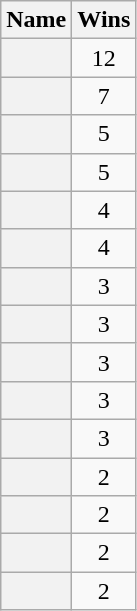<table class="sortable wikitable plainrowheaders" style="text-align:center">
<tr>
<th scope=col>Name</th>
<th scope=col data-sort-type=number>Wins</th>
</tr>
<tr>
<th scope=row></th>
<td>12</td>
</tr>
<tr>
<th scope=row></th>
<td>7</td>
</tr>
<tr>
<th scope=row></th>
<td>5</td>
</tr>
<tr>
<th scope=row></th>
<td>5</td>
</tr>
<tr>
<th scope=row></th>
<td>4</td>
</tr>
<tr>
<th scope=row></th>
<td>4</td>
</tr>
<tr>
<th scope=row></th>
<td>3</td>
</tr>
<tr>
<th scope=row></th>
<td>3</td>
</tr>
<tr>
<th scope=row></th>
<td>3</td>
</tr>
<tr>
<th scope=row></th>
<td>3</td>
</tr>
<tr>
<th scope=row></th>
<td>3</td>
</tr>
<tr>
<th scope=row></th>
<td>2</td>
</tr>
<tr>
<th scope=row></th>
<td>2</td>
</tr>
<tr>
<th scope=row></th>
<td>2</td>
</tr>
<tr>
<th scope=row></th>
<td>2</td>
</tr>
</table>
